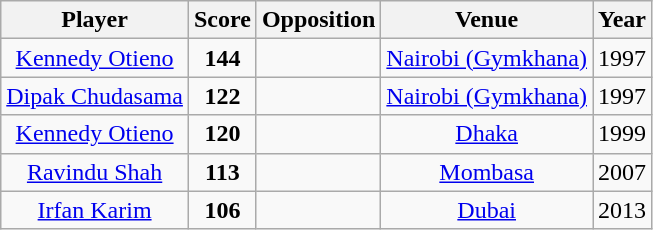<table class="wikitable sortable" style="text-align: center;">
<tr>
<th>Player</th>
<th>Score</th>
<th>Opposition</th>
<th>Venue</th>
<th>Year</th>
</tr>
<tr>
<td><a href='#'>Kennedy Otieno</a></td>
<td><strong>144</strong></td>
<td></td>
<td><a href='#'>Nairobi (Gymkhana)</a></td>
<td>1997</td>
</tr>
<tr>
<td><a href='#'>Dipak Chudasama</a></td>
<td><strong>122</strong></td>
<td></td>
<td><a href='#'>Nairobi (Gymkhana)</a></td>
<td>1997</td>
</tr>
<tr>
<td><a href='#'>Kennedy Otieno</a></td>
<td><strong>120</strong></td>
<td></td>
<td><a href='#'>Dhaka</a></td>
<td>1999</td>
</tr>
<tr>
<td><a href='#'>Ravindu Shah</a></td>
<td><strong>113</strong></td>
<td></td>
<td><a href='#'>Mombasa</a></td>
<td>2007</td>
</tr>
<tr>
<td><a href='#'>Irfan Karim</a></td>
<td><strong>106</strong></td>
<td></td>
<td><a href='#'>Dubai</a></td>
<td>2013</td>
</tr>
</table>
